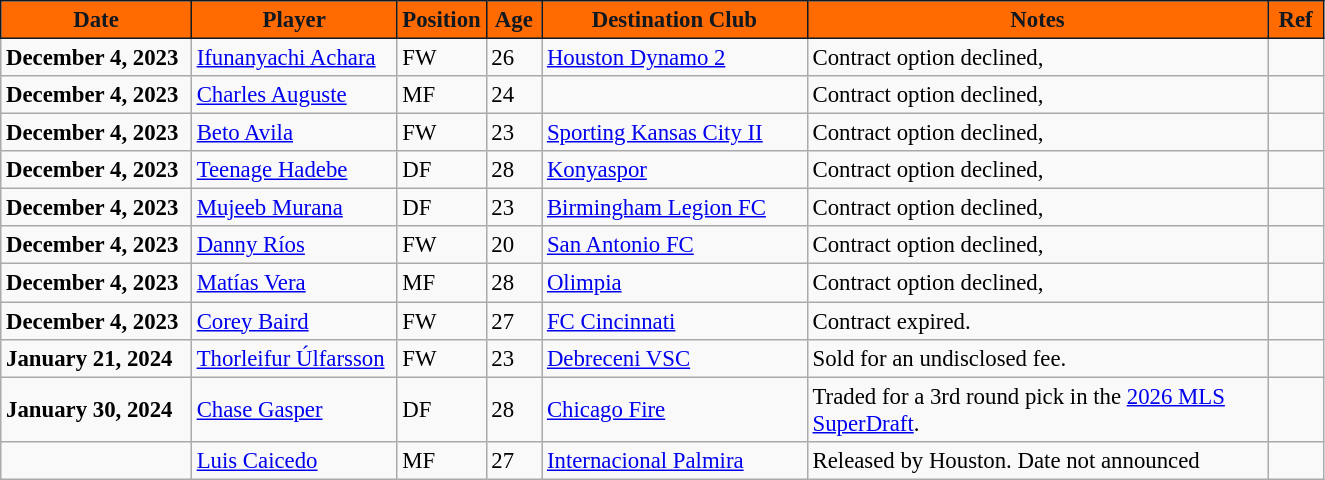<table class="wikitable" style="text-align:left; font-size:95%;">
<tr>
<th style="background:#FF6B00; color:#101820; border:1px solid #101820; width:120px;">Date</th>
<th style="background:#FF6B00; color:#101820; border:1px solid #101820; width:130px;">Player</th>
<th style="background:#FF6B00; color:#101820; border:1px solid #101820; width:50px;">Position</th>
<th style="background:#FF6B00; color:#101820; border:1px solid #101820; width:30px;">Age</th>
<th style="background:#FF6B00; color:#101820; border:1px solid #101820; width:170px;">Destination Club</th>
<th style="background:#FF6B00; color:#101820; border:1px solid #101820; width:300px;">Notes</th>
<th style="background:#FF6B00; color:#101820; border:1px solid #101820; width:30px;">Ref</th>
</tr>
<tr>
<td><strong>December 4, 2023</strong></td>
<td> <a href='#'>Ifunanyachi Achara</a></td>
<td>FW</td>
<td>26</td>
<td> <a href='#'>Houston Dynamo 2</a></td>
<td>Contract option declined,</td>
<td></td>
</tr>
<tr>
<td><strong>December 4, 2023</strong></td>
<td> <a href='#'>Charles Auguste</a></td>
<td>MF</td>
<td>24</td>
<td></td>
<td>Contract option declined,</td>
<td></td>
</tr>
<tr>
<td><strong>December 4, 2023</strong></td>
<td> <a href='#'>Beto Avila</a></td>
<td>FW</td>
<td>23</td>
<td> <a href='#'>Sporting Kansas City II</a></td>
<td>Contract option declined,</td>
<td></td>
</tr>
<tr>
<td><strong>December 4, 2023</strong></td>
<td> <a href='#'>Teenage Hadebe</a></td>
<td>DF</td>
<td>28</td>
<td> <a href='#'>Konyaspor</a></td>
<td>Contract option declined,</td>
<td></td>
</tr>
<tr>
<td><strong>December 4, 2023</strong></td>
<td> <a href='#'>Mujeeb Murana</a></td>
<td>DF</td>
<td>23</td>
<td> <a href='#'>Birmingham Legion FC</a></td>
<td>Contract option declined,</td>
<td></td>
</tr>
<tr>
<td><strong>December 4, 2023</strong></td>
<td> <a href='#'>Danny Ríos</a></td>
<td>FW</td>
<td>20</td>
<td> <a href='#'>San Antonio FC</a></td>
<td>Contract option declined,</td>
<td></td>
</tr>
<tr>
<td><strong>December 4, 2023</strong></td>
<td> <a href='#'>Matías Vera</a></td>
<td>MF</td>
<td>28</td>
<td> <a href='#'>Olimpia</a></td>
<td>Contract option declined,</td>
<td></td>
</tr>
<tr>
<td><strong>December 4, 2023</strong></td>
<td> <a href='#'>Corey Baird</a></td>
<td>FW</td>
<td>27</td>
<td> <a href='#'>FC Cincinnati</a></td>
<td>Contract expired.</td>
<td></td>
</tr>
<tr>
<td><strong>January 21, 2024</strong></td>
<td> <a href='#'>Thorleifur Úlfarsson</a></td>
<td>FW</td>
<td>23</td>
<td> <a href='#'>Debreceni VSC</a></td>
<td>Sold for an undisclosed fee.</td>
<td></td>
</tr>
<tr>
<td><strong>January 30, 2024</strong></td>
<td> <a href='#'>Chase Gasper</a></td>
<td>DF</td>
<td>28</td>
<td> <a href='#'>Chicago Fire</a></td>
<td>Traded for a 3rd round pick in the <a href='#'>2026 MLS SuperDraft</a>.</td>
<td></td>
</tr>
<tr>
<td></td>
<td> <a href='#'>Luis Caicedo</a></td>
<td>MF</td>
<td>27</td>
<td> <a href='#'>Internacional Palmira</a></td>
<td>Released by Houston. Date not announced</td>
<td></td>
</tr>
</table>
